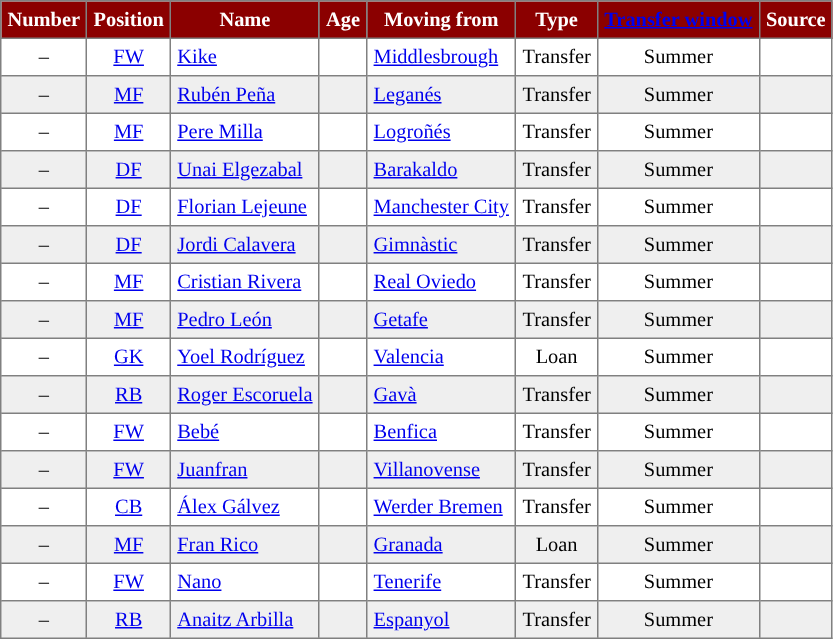<table cellpadding="4" cellspacing="0" border="1" style="text-align: center; font-size: 85%; border: gray solid 1px; border-collapse: collapse;">
<tr style="background:#8B0000; color:white;">
<th>Number</th>
<th>Position</th>
<th>Name</th>
<th>Age</th>
<th>Moving from</th>
<th>Type</th>
<th><a href='#'>Transfer window</a></th>
<th>Source</th>
</tr>
<tr>
<td>–</td>
<td><a href='#'>FW</a></td>
<td align="left"> <a href='#'>Kike</a></td>
<td></td>
<td align="left"> <a href='#'>Middlesbrough</a></td>
<td>Transfer</td>
<td>Summer</td>
<td></td>
</tr>
<tr bgcolor="#EFEFEF">
<td>–</td>
<td><a href='#'>MF</a></td>
<td align="left"> <a href='#'>Rubén Peña</a></td>
<td></td>
<td align="left"><a href='#'>Leganés</a></td>
<td>Transfer</td>
<td>Summer</td>
<td></td>
</tr>
<tr>
<td>–</td>
<td><a href='#'>MF</a></td>
<td align="left"> <a href='#'>Pere Milla</a></td>
<td></td>
<td align="left"><a href='#'>Logroñés</a></td>
<td>Transfer</td>
<td>Summer</td>
<td></td>
</tr>
<tr bgcolor="#EFEFEF">
<td>–</td>
<td><a href='#'>DF</a></td>
<td align="left"> <a href='#'>Unai Elgezabal</a></td>
<td></td>
<td align="left"><a href='#'>Barakaldo</a></td>
<td>Transfer</td>
<td>Summer</td>
<td></td>
</tr>
<tr>
<td>–</td>
<td><a href='#'>DF</a></td>
<td align="left"> <a href='#'>Florian Lejeune</a></td>
<td></td>
<td align="left"> <a href='#'>Manchester City</a></td>
<td>Transfer</td>
<td>Summer</td>
<td></td>
</tr>
<tr bgcolor="#EFEFEF">
<td>–</td>
<td><a href='#'>DF</a></td>
<td align="left"> <a href='#'>Jordi Calavera</a></td>
<td></td>
<td align="left"><a href='#'>Gimnàstic</a></td>
<td>Transfer</td>
<td>Summer</td>
<td></td>
</tr>
<tr>
<td>–</td>
<td><a href='#'>MF</a></td>
<td align="left"> <a href='#'>Cristian Rivera</a></td>
<td></td>
<td align="left"><a href='#'>Real Oviedo</a></td>
<td>Transfer</td>
<td>Summer</td>
<td></td>
</tr>
<tr bgcolor="#EFEFEF">
<td>–</td>
<td><a href='#'>MF</a></td>
<td align="left"> <a href='#'>Pedro León</a></td>
<td></td>
<td align="left"><a href='#'>Getafe</a></td>
<td>Transfer</td>
<td>Summer</td>
<td></td>
</tr>
<tr>
<td>–</td>
<td><a href='#'>GK</a></td>
<td align="left"> <a href='#'>Yoel Rodríguez</a></td>
<td></td>
<td align="left"><a href='#'>Valencia</a></td>
<td>Loan</td>
<td>Summer</td>
<td></td>
</tr>
<tr bgcolor="#EFEFEF">
<td>–</td>
<td><a href='#'>RB</a></td>
<td align="left"> <a href='#'>Roger Escoruela</a></td>
<td></td>
<td align="left"><a href='#'>Gavà</a></td>
<td>Transfer</td>
<td>Summer</td>
<td></td>
</tr>
<tr>
<td>–</td>
<td><a href='#'>FW</a></td>
<td align="left"> <a href='#'>Bebé</a></td>
<td></td>
<td align="left"> <a href='#'>Benfica</a></td>
<td>Transfer</td>
<td>Summer</td>
<td></td>
</tr>
<tr bgcolor="#EFEFEF">
<td>–</td>
<td><a href='#'>FW</a></td>
<td align="left"> <a href='#'>Juanfran</a></td>
<td></td>
<td align="left"><a href='#'>Villanovense</a></td>
<td>Transfer</td>
<td>Summer</td>
<td></td>
</tr>
<tr>
<td>–</td>
<td><a href='#'>CB</a></td>
<td align="left"> <a href='#'>Álex Gálvez</a></td>
<td></td>
<td align="left"> <a href='#'>Werder Bremen</a></td>
<td>Transfer</td>
<td>Summer</td>
<td></td>
</tr>
<tr bgcolor="#EFEFEF">
<td>–</td>
<td><a href='#'>MF</a></td>
<td align="left"> <a href='#'>Fran Rico</a></td>
<td></td>
<td align="left"><a href='#'>Granada</a></td>
<td>Loan</td>
<td>Summer</td>
<td></td>
</tr>
<tr>
<td>–</td>
<td><a href='#'>FW</a></td>
<td align="left"> <a href='#'>Nano</a></td>
<td></td>
<td align="left"><a href='#'>Tenerife</a></td>
<td>Transfer</td>
<td>Summer</td>
<td></td>
</tr>
<tr bgcolor="#EFEFEF">
<td>–</td>
<td><a href='#'>RB</a></td>
<td align="left"> <a href='#'>Anaitz Arbilla</a></td>
<td></td>
<td align="left"><a href='#'>Espanyol</a></td>
<td>Transfer</td>
<td>Summer</td>
<td></td>
</tr>
</table>
